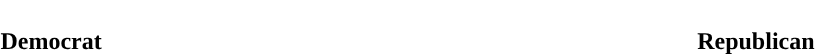<table style="width:70%; text-align:center">
<tr style="color:white">
<td style="background:"><strong>151</strong></td>
<td style="background:"><strong>6</strong></td>
<td style="background:"><strong>200</strong></td>
</tr>
<tr>
<td><span><strong>Democrat</strong></span></td>
<td></td>
<td><span><strong>Republican</strong></span></td>
</tr>
</table>
